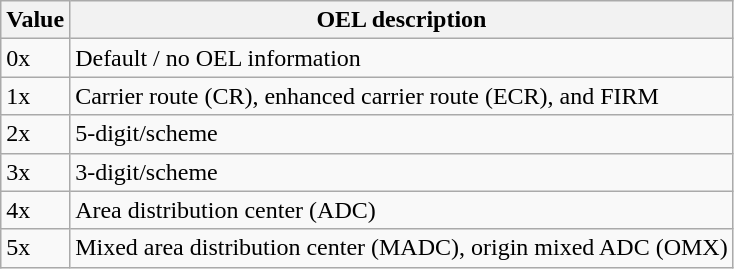<table class="wikitable">
<tr>
<th>Value</th>
<th>OEL description</th>
</tr>
<tr>
<td>0x</td>
<td>Default / no OEL information</td>
</tr>
<tr>
<td>1x</td>
<td>Carrier route (CR), enhanced carrier route (ECR), and FIRM</td>
</tr>
<tr>
<td>2x</td>
<td>5-digit/scheme</td>
</tr>
<tr>
<td>3x</td>
<td>3-digit/scheme</td>
</tr>
<tr>
<td>4x</td>
<td>Area distribution center (ADC)</td>
</tr>
<tr>
<td>5x</td>
<td>Mixed area distribution center (MADC), origin mixed ADC (OMX)</td>
</tr>
</table>
